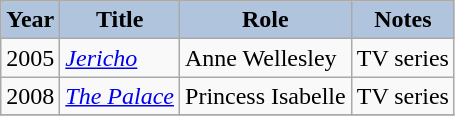<table class="wikitable">
<tr>
<th style="background:#B0C4DE;">Year</th>
<th style="background:#B0C4DE;">Title</th>
<th style="background:#B0C4DE;">Role</th>
<th style="background:#B0C4DE;">Notes</th>
</tr>
<tr>
<td>2005</td>
<td><em><a href='#'>Jericho</a></em></td>
<td>Anne Wellesley</td>
<td>TV series</td>
</tr>
<tr>
<td>2008</td>
<td><em><a href='#'>The Palace</a></em></td>
<td>Princess Isabelle</td>
<td>TV series</td>
</tr>
<tr>
</tr>
</table>
